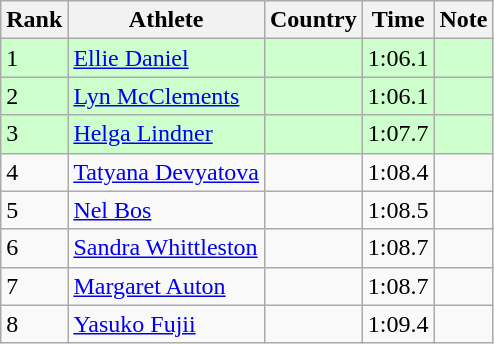<table class="wikitable sortable">
<tr>
<th>Rank</th>
<th>Athlete</th>
<th>Country</th>
<th>Time</th>
<th>Note</th>
</tr>
<tr bgcolor=#CCFFCC>
<td>1</td>
<td><a href='#'>Ellie Daniel</a></td>
<td></td>
<td>1:06.1</td>
<td></td>
</tr>
<tr bgcolor=#CCFFCC>
<td>2</td>
<td><a href='#'>Lyn McClements</a></td>
<td></td>
<td>1:06.1</td>
<td></td>
</tr>
<tr bgcolor=#CCFFCC>
<td>3</td>
<td><a href='#'>Helga Lindner</a></td>
<td></td>
<td>1:07.7</td>
<td></td>
</tr>
<tr>
<td>4</td>
<td><a href='#'>Tatyana Devyatova</a></td>
<td></td>
<td>1:08.4</td>
<td></td>
</tr>
<tr>
<td>5</td>
<td><a href='#'>Nel Bos</a></td>
<td></td>
<td>1:08.5</td>
<td></td>
</tr>
<tr>
<td>6</td>
<td><a href='#'>Sandra Whittleston</a></td>
<td></td>
<td>1:08.7</td>
<td></td>
</tr>
<tr>
<td>7</td>
<td><a href='#'>Margaret Auton</a></td>
<td></td>
<td>1:08.7</td>
<td></td>
</tr>
<tr>
<td>8</td>
<td><a href='#'>Yasuko Fujii</a></td>
<td></td>
<td>1:09.4</td>
<td></td>
</tr>
</table>
